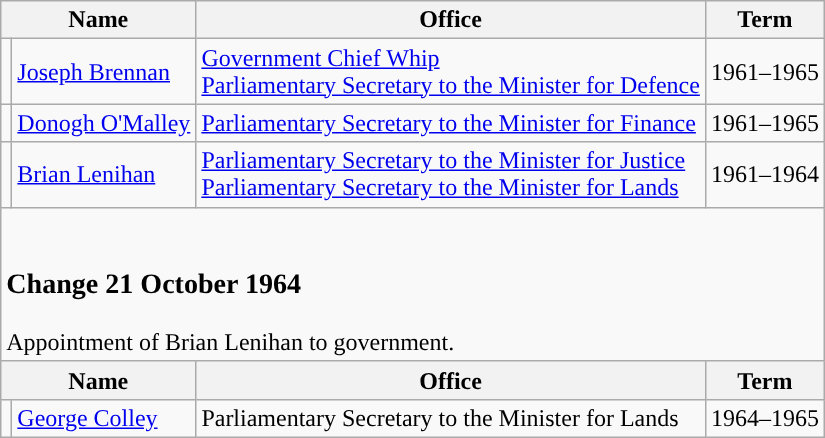<table class="wikitable">
<tr>
<th colspan="2">Name</th>
<th>Office</th>
<th>Term</th>
</tr>
<tr>
<td style="background-color: "></td>
<td><a href='#'>Joseph Brennan</a></td>
<td><a href='#'>Government Chief Whip</a><br><a href='#'>Parliamentary Secretary to the Minister for Defence</a></td>
<td>1961–1965</td>
</tr>
<tr>
<td style="background-color: "></td>
<td><a href='#'>Donogh O'Malley</a></td>
<td><a href='#'>Parliamentary Secretary to the Minister for Finance</a></td>
<td>1961–1965</td>
</tr>
<tr>
<td style="background-color: "></td>
<td><a href='#'>Brian Lenihan</a></td>
<td><a href='#'>Parliamentary Secretary to the Minister for Justice</a><br><a href='#'>Parliamentary Secretary to the Minister for Lands</a></td>
<td>1961–1964</td>
</tr>
<tr>
<td colspan="4"><br><h3>Change 21 October 1964</h3>Appointment of Brian Lenihan to government.</td>
</tr>
<tr>
<th colspan="2">Name</th>
<th>Office</th>
<th>Term</th>
</tr>
<tr>
<td style="background-color: "></td>
<td><a href='#'>George Colley</a></td>
<td>Parliamentary Secretary to the Minister for Lands</td>
<td>1964–1965</td>
</tr>
</table>
